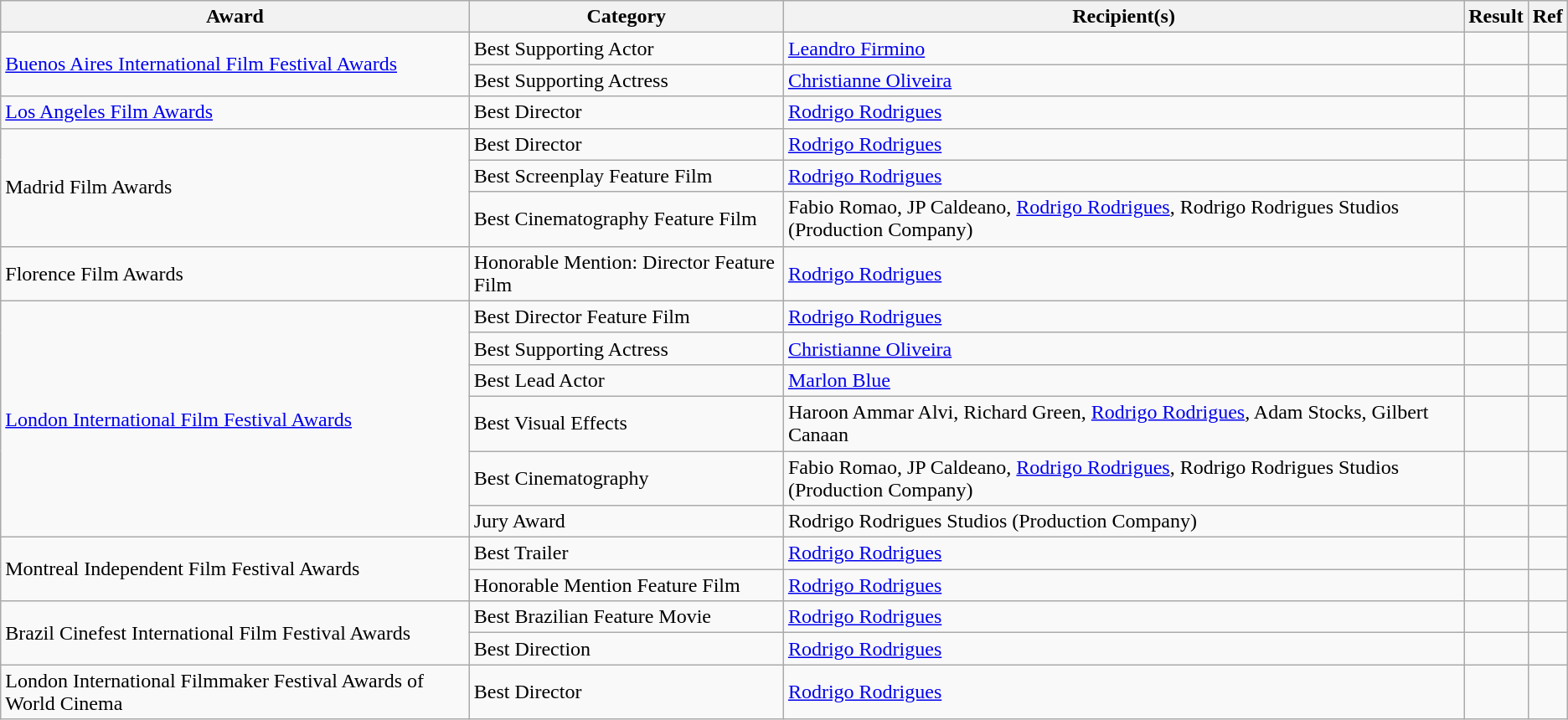<table class="wikitable sortable">
<tr>
<th>Award</th>
<th>Category</th>
<th>Recipient(s)</th>
<th>Result</th>
<th>Ref</th>
</tr>
<tr>
<td rowspan=2><a href='#'>Buenos Aires International Film Festival Awards</a></td>
<td>Best Supporting Actor</td>
<td><a href='#'>Leandro Firmino</a></td>
<td></td>
<td></td>
</tr>
<tr>
<td>Best Supporting Actress</td>
<td><a href='#'>Christianne Oliveira</a></td>
<td></td>
<td></td>
</tr>
<tr>
<td><a href='#'>Los Angeles Film Awards</a></td>
<td>Best Director</td>
<td><a href='#'>Rodrigo Rodrigues</a></td>
<td></td>
<td></td>
</tr>
<tr>
<td rowspan=3>Madrid Film Awards</td>
<td>Best Director</td>
<td><a href='#'>Rodrigo Rodrigues</a></td>
<td></td>
<td></td>
</tr>
<tr>
<td>Best Screenplay Feature Film</td>
<td><a href='#'>Rodrigo Rodrigues</a></td>
<td></td>
<td></td>
</tr>
<tr>
<td>Best Cinematography Feature Film</td>
<td>Fabio Romao, JP Caldeano, <a href='#'>Rodrigo Rodrigues</a>, Rodrigo Rodrigues Studios (Production Company)</td>
<td></td>
<td></td>
</tr>
<tr>
<td>Florence Film Awards</td>
<td>Honorable Mention: Director Feature Film</td>
<td><a href='#'>Rodrigo Rodrigues</a></td>
<td></td>
<td></td>
</tr>
<tr>
<td rowspan=6><a href='#'>London International Film Festival Awards</a></td>
<td>Best Director Feature Film </td>
<td><a href='#'>Rodrigo Rodrigues</a></td>
<td></td>
<td></td>
</tr>
<tr>
<td>Best Supporting Actress</td>
<td><a href='#'>Christianne Oliveira</a></td>
<td></td>
<td></td>
</tr>
<tr>
<td>Best Lead Actor</td>
<td><a href='#'>Marlon Blue</a></td>
<td></td>
<td></td>
</tr>
<tr>
<td>Best Visual Effects</td>
<td>Haroon Ammar Alvi, Richard Green, <a href='#'>Rodrigo Rodrigues</a>, Adam Stocks, Gilbert Canaan</td>
<td></td>
<td></td>
</tr>
<tr>
<td>Best Cinematography</td>
<td>Fabio Romao, JP Caldeano, <a href='#'>Rodrigo Rodrigues</a>, Rodrigo Rodrigues Studios (Production Company)</td>
<td></td>
<td></td>
</tr>
<tr>
<td>Jury Award </td>
<td>Rodrigo Rodrigues Studios (Production Company)</td>
<td></td>
<td></td>
</tr>
<tr>
<td rowspan=2>Montreal Independent Film Festival Awards</td>
<td>Best Trailer</td>
<td><a href='#'>Rodrigo Rodrigues</a></td>
<td></td>
<td></td>
</tr>
<tr>
<td>Honorable Mention Feature Film</td>
<td><a href='#'>Rodrigo Rodrigues</a></td>
<td></td>
<td></td>
</tr>
<tr>
<td rowspan=2>Brazil Cinefest International Film Festival Awards</td>
<td>Best Brazilian Feature Movie</td>
<td><a href='#'>Rodrigo Rodrigues</a></td>
<td></td>
<td></td>
</tr>
<tr>
<td>Best Direction</td>
<td><a href='#'>Rodrigo Rodrigues</a></td>
<td></td>
<td></td>
</tr>
<tr>
<td>London International Filmmaker Festival Awards of World Cinema</td>
<td>Best Director</td>
<td><a href='#'>Rodrigo Rodrigues</a></td>
<td></td>
<td></td>
</tr>
</table>
